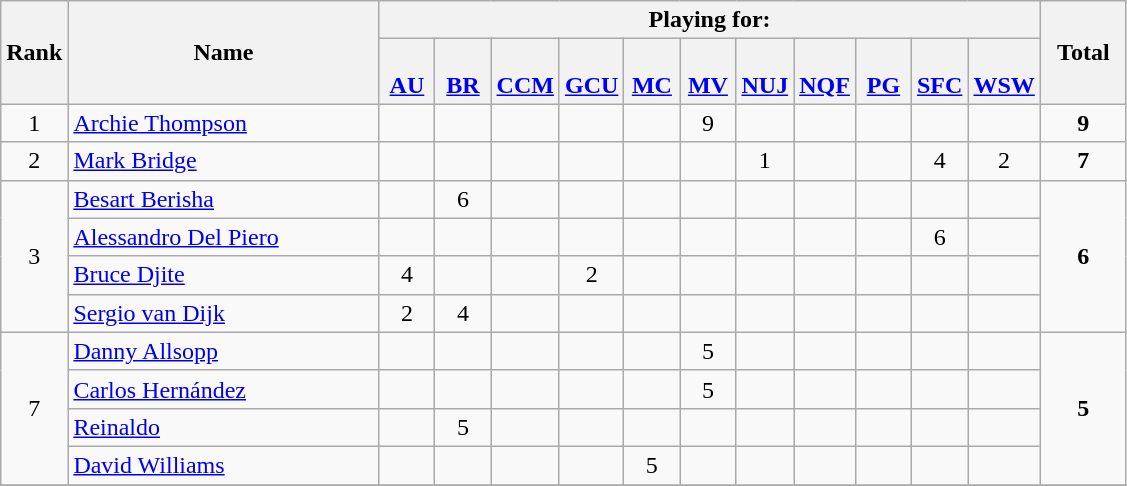<table class="wikitable" style="text-align:center;">
<tr>
<th rowspan=2 align=center>Rank</th>
<th rowspan=2 width=200>Name</th>
<th colspan=11 width=130>Playing for:</th>
<th rowspan=2 width=50>Total</th>
</tr>
<tr>
<th width=30><br><a href='#'>AU</a></th>
<th width=30><br><a href='#'>BR</a></th>
<th width=30><br><a href='#'>CCM</a></th>
<th width=30><br><a href='#'>GCU</a></th>
<th width=30><br><a href='#'>MC</a></th>
<th width=30><br><a href='#'>MV</a></th>
<th width=30><br><a href='#'>NUJ</a></th>
<th width=30><br><a href='#'>NQF</a></th>
<th width=30><br><a href='#'>PG</a></th>
<th width=30><br><a href='#'>SFC</a></th>
<th width=30><br><a href='#'>WSW</a></th>
</tr>
<tr>
<td>1</td>
<td align=left> <a href='#'>Archie Thompson</a></td>
<td></td>
<td></td>
<td></td>
<td></td>
<td></td>
<td>9</td>
<td></td>
<td></td>
<td></td>
<td></td>
<td></td>
<td><strong>9</strong></td>
</tr>
<tr>
<td>2</td>
<td align=left> <a href='#'>Mark Bridge</a></td>
<td></td>
<td></td>
<td></td>
<td></td>
<td></td>
<td></td>
<td>1</td>
<td></td>
<td></td>
<td>4</td>
<td>2</td>
<td><strong>7</strong></td>
</tr>
<tr>
<td rowspan=4>3</td>
<td align=left> <a href='#'>Besart Berisha</a></td>
<td></td>
<td>6</td>
<td></td>
<td></td>
<td></td>
<td></td>
<td></td>
<td></td>
<td></td>
<td></td>
<td></td>
<td rowspan=4><strong>6</strong></td>
</tr>
<tr>
<td align=left> <a href='#'>Alessandro Del Piero</a></td>
<td></td>
<td></td>
<td></td>
<td></td>
<td></td>
<td></td>
<td></td>
<td></td>
<td></td>
<td>6</td>
<td></td>
</tr>
<tr>
<td align=left> <a href='#'>Bruce Djite</a></td>
<td>4</td>
<td></td>
<td></td>
<td>2</td>
<td></td>
<td></td>
<td></td>
<td></td>
<td></td>
<td></td>
<td></td>
</tr>
<tr>
<td align=left> <a href='#'>Sergio van Dijk</a></td>
<td>2</td>
<td>4</td>
<td></td>
<td></td>
<td></td>
<td></td>
<td></td>
<td></td>
<td></td>
<td></td>
<td></td>
</tr>
<tr>
<td rowspan=4>7</td>
<td align=left> <a href='#'>Danny Allsopp</a></td>
<td></td>
<td></td>
<td></td>
<td></td>
<td></td>
<td>5</td>
<td></td>
<td></td>
<td></td>
<td></td>
<td></td>
<td rowspan=4><strong>5</strong></td>
</tr>
<tr>
<td align=left> <a href='#'>Carlos Hernández</a></td>
<td></td>
<td></td>
<td></td>
<td></td>
<td></td>
<td>5</td>
<td></td>
<td></td>
<td></td>
<td></td>
<td></td>
</tr>
<tr>
<td align=left> <a href='#'>Reinaldo</a></td>
<td></td>
<td>5</td>
<td></td>
<td></td>
<td></td>
<td></td>
<td></td>
<td></td>
<td></td>
<td></td>
<td></td>
</tr>
<tr>
<td align=left> <a href='#'>David Williams</a></td>
<td></td>
<td></td>
<td></td>
<td></td>
<td>5</td>
<td></td>
<td></td>
<td></td>
<td></td>
<td></td>
<td></td>
</tr>
<tr>
</tr>
</table>
